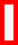<table class="wikitable" style="border: 3px solid red">
<tr>
<td><br></td>
</tr>
</table>
